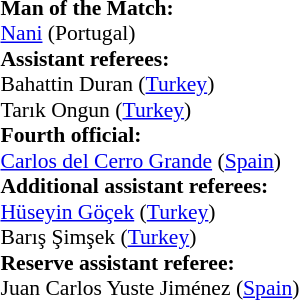<table style="width:100%; font-size:90%;">
<tr>
<td><br><strong>Man of the Match:</strong>
<br><a href='#'>Nani</a> (Portugal)<br><strong>Assistant referees:</strong>
<br>Bahattin Duran (<a href='#'>Turkey</a>)
<br>Tarık Ongun (<a href='#'>Turkey</a>)
<br><strong>Fourth official:</strong>
<br><a href='#'>Carlos del Cerro Grande</a> (<a href='#'>Spain</a>)
<br><strong>Additional assistant referees:</strong>
<br><a href='#'>Hüseyin Göçek</a> (<a href='#'>Turkey</a>)
<br>Barış Şimşek (<a href='#'>Turkey</a>)
<br><strong>Reserve assistant referee:</strong>
<br>Juan Carlos Yuste Jiménez (<a href='#'>Spain</a>)</td>
</tr>
</table>
